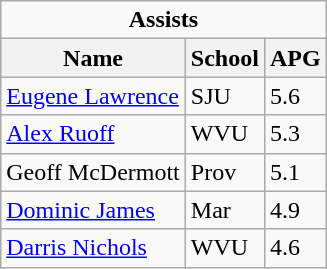<table class="wikitable">
<tr>
<td colspan=3 style="text-align:center;"><strong>Assists</strong></td>
</tr>
<tr>
<th>Name</th>
<th>School</th>
<th>APG</th>
</tr>
<tr>
<td><a href='#'>Eugene Lawrence</a></td>
<td>SJU</td>
<td>5.6</td>
</tr>
<tr>
<td><a href='#'>Alex Ruoff</a></td>
<td>WVU</td>
<td>5.3</td>
</tr>
<tr>
<td>Geoff McDermott</td>
<td>Prov</td>
<td>5.1</td>
</tr>
<tr>
<td><a href='#'>Dominic James</a></td>
<td>Mar</td>
<td>4.9</td>
</tr>
<tr>
<td><a href='#'>Darris Nichols</a></td>
<td>WVU</td>
<td>4.6</td>
</tr>
</table>
